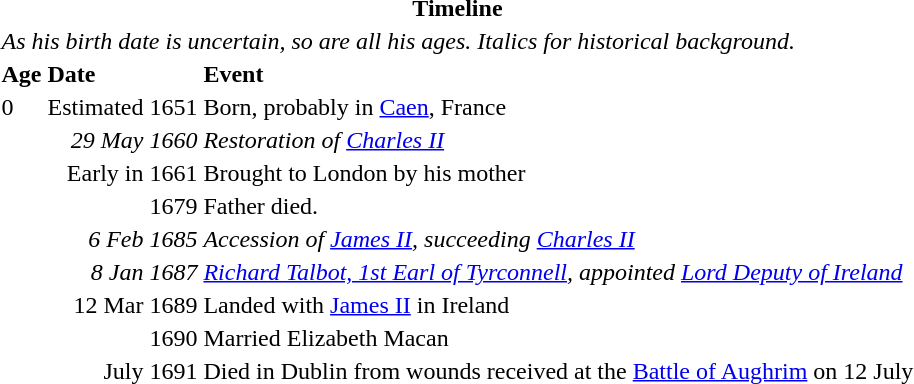<table>
<tr>
<th colspan=3>Timeline</th>
</tr>
<tr>
<td colspan=3><em>As his birth date is uncertain, so are all his ages. Italics for historical background.</em></td>
</tr>
<tr>
<th align="left">Age</th>
<th align="left">Date</th>
<th align="left">Event</th>
</tr>
<tr>
<td>0</td>
<td align=right>Estimated 1651</td>
<td>Born, probably in <a href='#'>Caen</a>, France</td>
</tr>
<tr>
<td></td>
<td align=right><em>29 May 1660</em></td>
<td><em>Restoration of <a href='#'>Charles II</a></em></td>
</tr>
<tr>
<td></td>
<td align=right>Early in 1661</td>
<td>Brought to London by his mother</td>
</tr>
<tr>
<td></td>
<td align=right>1679</td>
<td>Father died.</td>
</tr>
<tr>
<td></td>
<td align=right><em>6 Feb 1685</em></td>
<td><em>Accession of <a href='#'>James II</a>, succeeding <a href='#'>Charles II</a></em></td>
</tr>
<tr>
<td></td>
<td align=right><em>8 Jan 1687</em></td>
<td><em><a href='#'>Richard Talbot, 1st Earl of Tyrconnell</a>, appointed <a href='#'>Lord Deputy of Ireland</a></em></td>
</tr>
<tr>
<td></td>
<td align=right>12 Mar 1689</td>
<td>Landed with <a href='#'>James II</a> in Ireland</td>
</tr>
<tr>
<td></td>
<td align=right>1690</td>
<td>Married Elizabeth Macan</td>
</tr>
<tr>
<td></td>
<td align=right>July 1691</td>
<td>Died in Dublin from wounds received at the <a href='#'>Battle of Aughrim</a> on 12 July</td>
</tr>
</table>
